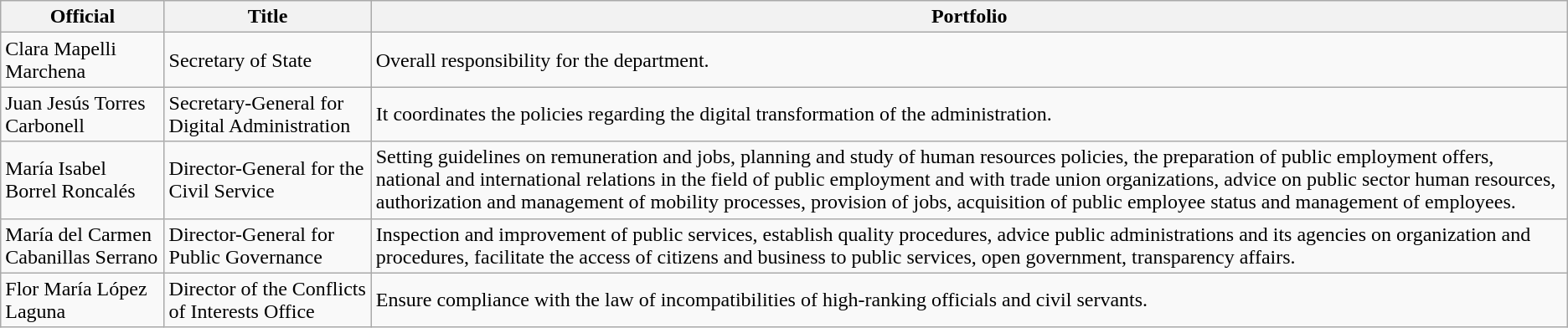<table class="wikitable">
<tr>
<th>Official</th>
<th>Title</th>
<th>Portfolio</th>
</tr>
<tr>
<td>Clara Mapelli Marchena</td>
<td>Secretary of State</td>
<td>Overall responsibility for the department.</td>
</tr>
<tr>
<td>Juan Jesús Torres Carbonell</td>
<td>Secretary-General for Digital Administration</td>
<td>It coordinates the policies regarding the digital transformation of the administration.</td>
</tr>
<tr>
<td>María Isabel Borrel Roncalés</td>
<td>Director-General for the Civil Service</td>
<td>Setting guidelines on remuneration and jobs, planning and study of human resources policies, the preparation of public employment offers, national and international relations in the field of public employment and with trade union organizations, advice on public sector human resources, authorization and management of mobility processes, provision of jobs, acquisition of public employee status and management of employees.</td>
</tr>
<tr>
<td>María del Carmen Cabanillas Serrano</td>
<td>Director-General for Public Governance</td>
<td>Inspection and improvement of public services, establish quality procedures, advice public administrations and its agencies on organization and procedures, facilitate the access of citizens and business to public services, open government, transparency affairs.</td>
</tr>
<tr>
<td>Flor María López Laguna</td>
<td>Director of the Conflicts of Interests Office</td>
<td>Ensure compliance with the law of incompatibilities of high-ranking officials and civil servants.</td>
</tr>
</table>
